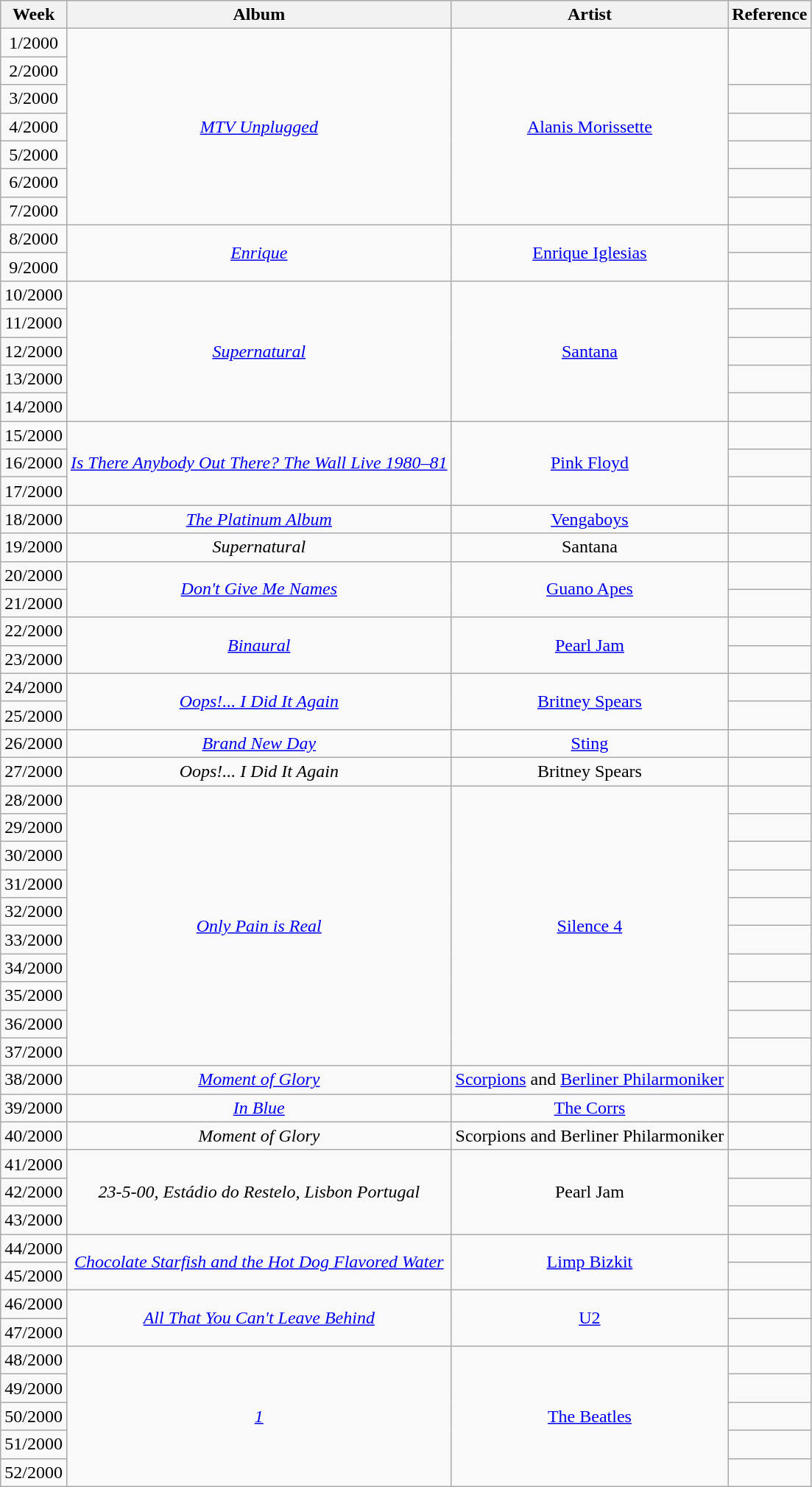<table class="wikitable" style="text-align:center">
<tr>
<th>Week</th>
<th>Album</th>
<th>Artist</th>
<th>Reference</th>
</tr>
<tr>
<td>1/2000</td>
<td rowspan="7"><a href='#'><em>MTV Unplugged</em></a></td>
<td rowspan="7"><a href='#'>Alanis Morissette</a></td>
<td rowspan="2"></td>
</tr>
<tr>
<td>2/2000</td>
</tr>
<tr>
<td>3/2000</td>
<td></td>
</tr>
<tr>
<td>4/2000</td>
<td></td>
</tr>
<tr>
<td>5/2000</td>
<td></td>
</tr>
<tr>
<td>6/2000</td>
<td></td>
</tr>
<tr>
<td>7/2000</td>
<td></td>
</tr>
<tr>
<td>8/2000</td>
<td rowspan="2"><a href='#'><em>Enrique</em></a></td>
<td rowspan="2"><a href='#'>Enrique Iglesias</a></td>
<td></td>
</tr>
<tr>
<td>9/2000</td>
<td></td>
</tr>
<tr>
<td>10/2000</td>
<td rowspan="5"><em><a href='#'>Supernatural</a></em></td>
<td rowspan="5"><a href='#'>Santana</a></td>
<td></td>
</tr>
<tr>
<td>11/2000</td>
<td></td>
</tr>
<tr>
<td>12/2000</td>
<td></td>
</tr>
<tr>
<td>13/2000</td>
<td></td>
</tr>
<tr>
<td>14/2000</td>
<td></td>
</tr>
<tr>
<td>15/2000</td>
<td rowspan="3"><em><a href='#'>Is There Anybody Out There? The Wall Live 1980–81</a></em></td>
<td rowspan="3"><a href='#'>Pink Floyd</a></td>
<td></td>
</tr>
<tr>
<td>16/2000</td>
<td></td>
</tr>
<tr>
<td>17/2000</td>
<td></td>
</tr>
<tr>
<td>18/2000</td>
<td><em><a href='#'>The Platinum Album</a></em></td>
<td><a href='#'>Vengaboys</a></td>
<td></td>
</tr>
<tr>
<td>19/2000</td>
<td><em>Supernatural</em></td>
<td>Santana</td>
<td></td>
</tr>
<tr>
<td>20/2000</td>
<td rowspan="2"><em><a href='#'>Don't Give Me Names</a></em></td>
<td rowspan="2"><a href='#'>Guano Apes</a></td>
<td></td>
</tr>
<tr>
<td>21/2000</td>
<td></td>
</tr>
<tr>
<td>22/2000</td>
<td rowspan="2"><em><a href='#'>Binaural</a></em></td>
<td rowspan="2"><a href='#'>Pearl Jam</a></td>
<td></td>
</tr>
<tr>
<td>23/2000</td>
<td></td>
</tr>
<tr>
<td>24/2000</td>
<td rowspan="2"><a href='#'><em>Oops!... I Did It Again</em></a></td>
<td rowspan="2"><a href='#'>Britney Spears</a></td>
<td></td>
</tr>
<tr>
<td>25/2000</td>
<td></td>
</tr>
<tr>
<td>26/2000</td>
<td><em><a href='#'>Brand New Day</a></em></td>
<td><a href='#'>Sting</a></td>
<td></td>
</tr>
<tr>
<td>27/2000</td>
<td><em>Oops!... I Did It Again</em></td>
<td>Britney Spears</td>
<td></td>
</tr>
<tr>
<td>28/2000</td>
<td rowspan="10"><em><a href='#'>Only Pain is Real</a></em></td>
<td rowspan="10"><a href='#'>Silence 4</a></td>
<td></td>
</tr>
<tr>
<td>29/2000</td>
<td></td>
</tr>
<tr>
<td>30/2000</td>
<td></td>
</tr>
<tr>
<td>31/2000</td>
<td></td>
</tr>
<tr>
<td>32/2000</td>
<td></td>
</tr>
<tr>
<td>33/2000</td>
<td></td>
</tr>
<tr>
<td>34/2000</td>
<td></td>
</tr>
<tr>
<td>35/2000</td>
<td></td>
</tr>
<tr>
<td>36/2000</td>
<td></td>
</tr>
<tr>
<td>37/2000</td>
<td></td>
</tr>
<tr>
<td>38/2000</td>
<td><em><a href='#'>Moment of Glory</a></em></td>
<td><a href='#'>Scorpions</a> and <a href='#'>Berliner Philarmoniker</a></td>
<td></td>
</tr>
<tr>
<td>39/2000</td>
<td><em><a href='#'>In Blue</a></em></td>
<td><a href='#'>The Corrs</a></td>
<td></td>
</tr>
<tr>
<td>40/2000</td>
<td><em>Moment of Glory</em></td>
<td>Scorpions and Berliner Philarmoniker</td>
<td></td>
</tr>
<tr>
<td>41/2000</td>
<td rowspan="3"><em>23-5-00, Estádio do Restelo, Lisbon Portugal</em></td>
<td rowspan="3">Pearl Jam</td>
<td></td>
</tr>
<tr>
<td>42/2000</td>
<td></td>
</tr>
<tr>
<td>43/2000</td>
<td></td>
</tr>
<tr>
<td>44/2000</td>
<td rowspan="2"><em><a href='#'>Chocolate Starfish and the Hot Dog Flavored Water</a></em></td>
<td rowspan="2"><a href='#'>Limp Bizkit</a></td>
<td></td>
</tr>
<tr>
<td>45/2000</td>
<td></td>
</tr>
<tr>
<td>46/2000</td>
<td rowspan="2"><em><a href='#'>All That You Can't Leave Behind</a></em></td>
<td rowspan="2"><a href='#'>U2</a></td>
<td></td>
</tr>
<tr>
<td>47/2000</td>
<td></td>
</tr>
<tr>
<td>48/2000</td>
<td rowspan="5"><em><a href='#'>1</a></em></td>
<td rowspan="5"><a href='#'>The Beatles</a></td>
<td></td>
</tr>
<tr>
<td>49/2000</td>
<td></td>
</tr>
<tr>
<td>50/2000</td>
<td></td>
</tr>
<tr>
<td>51/2000</td>
<td></td>
</tr>
<tr>
<td>52/2000</td>
<td></td>
</tr>
</table>
